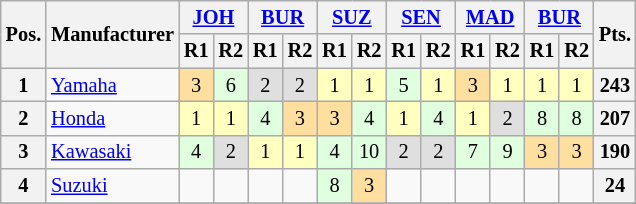<table class="wikitable" style="font-size:85%; text-align:center;">
<tr>
<th rowspan="2">Pos.</th>
<th rowspan="2">Manufacturer</th>
<th colspan="2"><a href='#'>JOH</a><br></th>
<th colspan="2"><a href='#'>BUR</a><br></th>
<th colspan="2"><a href='#'>SUZ</a><br></th>
<th colspan="2"><a href='#'>SEN</a><br></th>
<th colspan="2"><a href='#'>MAD</a><br></th>
<th colspan="2"><a href='#'>BUR</a><br></th>
<th rowspan="2">Pts.</th>
</tr>
<tr>
<th>R1</th>
<th>R2</th>
<th>R1</th>
<th>R2</th>
<th>R1</th>
<th>R2</th>
<th>R1</th>
<th>R2</th>
<th>R1</th>
<th>R2</th>
<th>R1</th>
<th>R2</th>
</tr>
<tr>
<th>1</th>
<td align=left> <a href='#'>Yamaha</a></td>
<td style="background:#ffdf9f;">3</td>
<td style="background:#dfffdf;">6</td>
<td style="background:#dfdfdf;">2</td>
<td style="background:#dfdfdf;">2</td>
<td style="background:#ffffbf;">1</td>
<td style="background:#ffffbf;">1</td>
<td style="background:#dfffdf;">5</td>
<td style="background:#ffffbf;">1</td>
<td style="background:#ffdf9f;">3</td>
<td style="background:#ffffbf;">1</td>
<td style="background:#ffffbf;">1</td>
<td style="background:#ffffbf;">1</td>
<th>243</th>
</tr>
<tr>
<th>2</th>
<td align=left> <a href='#'>Honda</a></td>
<td style="background:#ffffbf;">1</td>
<td style="background:#ffffbf;">1</td>
<td style="background:#dfffdf;">4</td>
<td style="background:#ffdf9f;">3</td>
<td style="background:#ffdf9f;">3</td>
<td style="background:#dfffdf;">4</td>
<td style="background:#ffffbf;">1</td>
<td style="background:#dfffdf;">4</td>
<td style="background:#ffffbf;">1</td>
<td style="background:#dfdfdf;">2</td>
<td style="background:#dfffdf;">8</td>
<td style="background:#dfffdf;">8</td>
<th>207</th>
</tr>
<tr>
<th>3</th>
<td align=left> <a href='#'>Kawasaki</a></td>
<td style="background:#dfffdf;">4</td>
<td style="background:#dfdfdf;">2</td>
<td style="background:#ffffbf;">1</td>
<td style="background:#ffffbf;">1</td>
<td style="background:#dfffdf;">4</td>
<td style="background:#dfffdf;">10</td>
<td style="background:#dfdfdf;">2</td>
<td style="background:#dfdfdf;">2</td>
<td style="background:#dfffdf;">7</td>
<td style="background:#dfffdf;">9</td>
<td style="background:#ffdf9f;">3</td>
<td style="background:#ffdf9f;">3</td>
<th>190</th>
</tr>
<tr>
<th>4</th>
<td align=left> <a href='#'>Suzuki</a></td>
<td></td>
<td></td>
<td></td>
<td></td>
<td style="background:#dfffdf;">8</td>
<td style="background:#ffdf9f;">3</td>
<td></td>
<td></td>
<td></td>
<td></td>
<td></td>
<td></td>
<th>24</th>
</tr>
<tr>
</tr>
</table>
